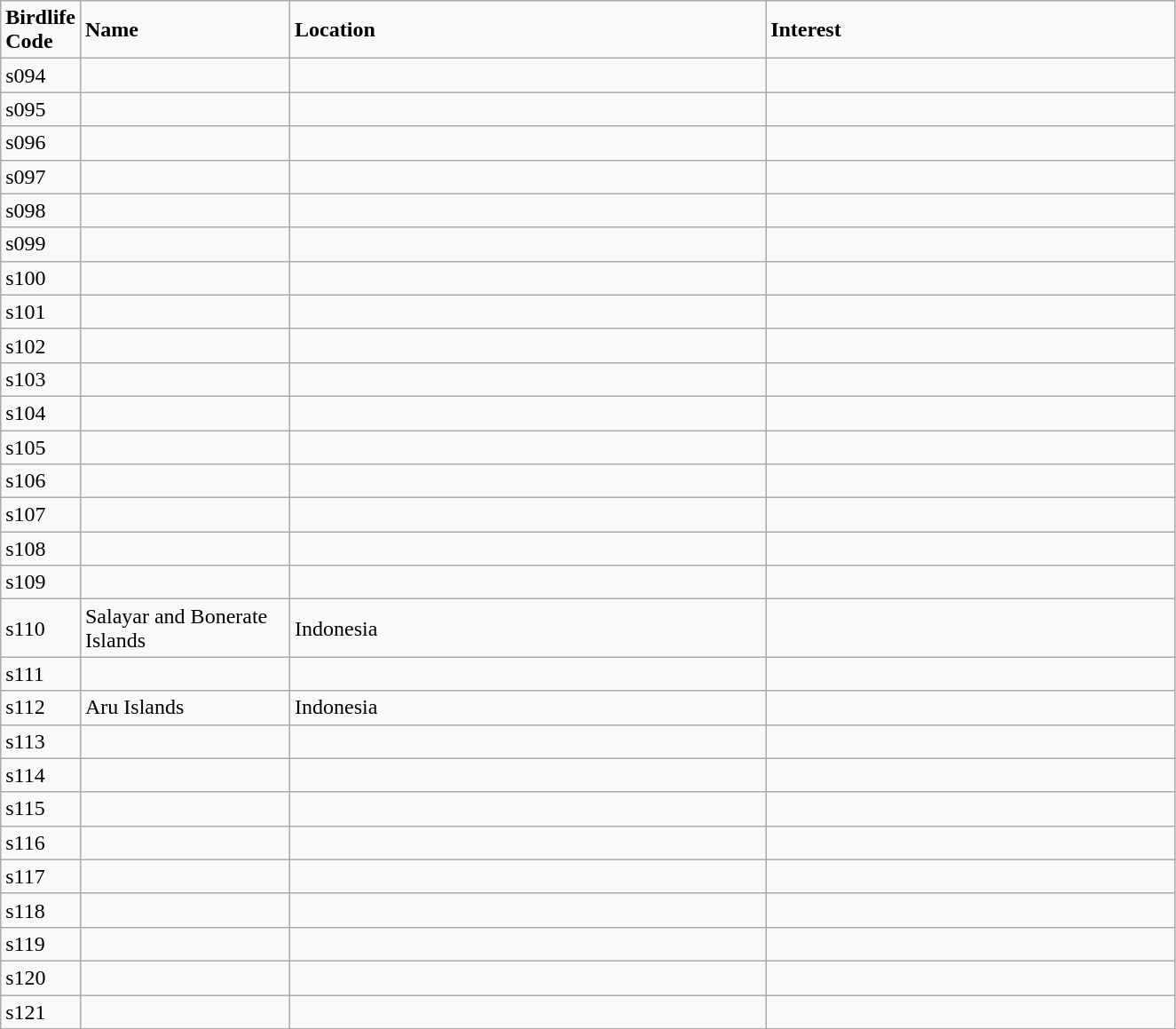<table class="wikitable">
<tr>
<td style="width:50px"><strong>Birdlife Code</strong></td>
<td style="width:150px"><strong>Name</strong></td>
<td style="width:350px"><strong>Location</strong></td>
<td style="width:300px"><strong>Interest</strong></td>
</tr>
<tr>
<td>s094</td>
<td></td>
<td></td>
<td></td>
</tr>
<tr>
<td>s095</td>
<td></td>
<td></td>
<td></td>
</tr>
<tr>
<td>s096</td>
<td></td>
<td></td>
<td></td>
</tr>
<tr>
<td>s097</td>
<td></td>
<td></td>
<td></td>
</tr>
<tr>
<td>s098</td>
<td></td>
<td></td>
<td></td>
</tr>
<tr>
<td>s099</td>
<td></td>
<td></td>
<td></td>
</tr>
<tr>
<td>s100</td>
<td></td>
<td></td>
<td></td>
</tr>
<tr>
<td>s101</td>
<td></td>
<td></td>
<td></td>
</tr>
<tr>
<td>s102</td>
<td></td>
<td></td>
<td></td>
</tr>
<tr>
<td>s103</td>
<td></td>
<td></td>
<td></td>
</tr>
<tr>
<td>s104</td>
<td></td>
<td></td>
<td></td>
</tr>
<tr>
<td>s105</td>
<td></td>
<td></td>
<td></td>
</tr>
<tr>
<td>s106</td>
<td></td>
<td></td>
<td></td>
</tr>
<tr>
<td>s107</td>
<td></td>
<td></td>
<td></td>
</tr>
<tr>
<td>s108</td>
<td></td>
<td></td>
<td></td>
</tr>
<tr>
<td>s109</td>
<td></td>
<td></td>
<td></td>
</tr>
<tr>
<td>s110</td>
<td>Salayar and Bonerate Islands</td>
<td>Indonesia</td>
<td></td>
</tr>
<tr>
<td>s111</td>
<td></td>
<td></td>
<td></td>
</tr>
<tr>
<td>s112</td>
<td>Aru Islands</td>
<td>Indonesia</td>
<td></td>
</tr>
<tr>
<td>s113</td>
<td></td>
<td></td>
<td></td>
</tr>
<tr>
<td>s114</td>
<td></td>
<td></td>
<td></td>
</tr>
<tr>
<td>s115</td>
<td></td>
<td></td>
<td></td>
</tr>
<tr>
<td>s116</td>
<td></td>
<td></td>
<td></td>
</tr>
<tr>
<td>s117</td>
<td></td>
<td></td>
<td></td>
</tr>
<tr>
<td>s118</td>
<td></td>
<td></td>
<td></td>
</tr>
<tr>
<td>s119</td>
<td></td>
<td></td>
<td></td>
</tr>
<tr>
<td>s120</td>
<td></td>
<td></td>
<td></td>
</tr>
<tr>
<td>s121</td>
<td></td>
<td></td>
<td></td>
</tr>
</table>
